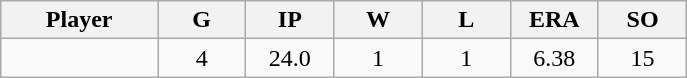<table class="wikitable sortable">
<tr>
<th bgcolor="#DDDDFF" width="16%">Player</th>
<th bgcolor="#DDDDFF" width="9%">G</th>
<th bgcolor="#DDDDFF" width="9%">IP</th>
<th bgcolor="#DDDDFF" width="9%">W</th>
<th bgcolor="#DDDDFF" width="9%">L</th>
<th bgcolor="#DDDDFF" width="9%">ERA</th>
<th bgcolor="#DDDDFF" width="9%">SO</th>
</tr>
<tr align="center">
<td></td>
<td>4</td>
<td>24.0</td>
<td>1</td>
<td>1</td>
<td>6.38</td>
<td>15</td>
</tr>
</table>
